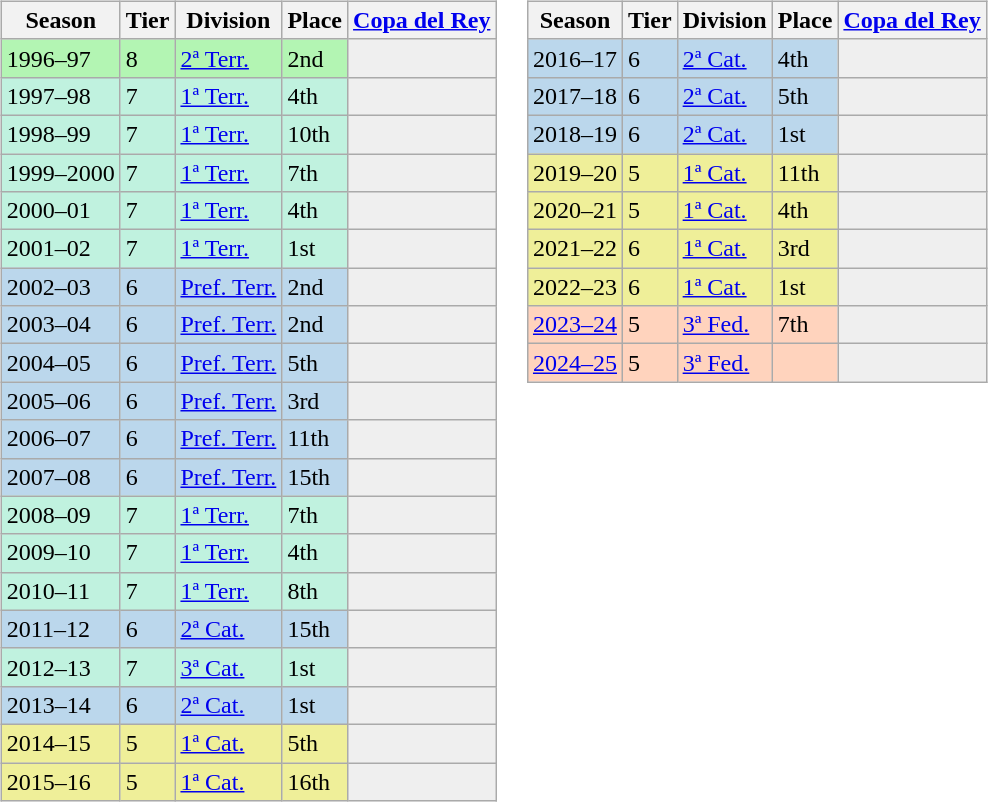<table>
<tr>
<td valign="top" width=0%><br><table class="wikitable">
<tr style="background:#f0f6fa;">
<th>Season</th>
<th>Tier</th>
<th>Division</th>
<th>Place</th>
<th><a href='#'>Copa del Rey</a></th>
</tr>
<tr>
<td style="background:#B3F5B3;">1996–97</td>
<td style="background:#B3F5B3;">8</td>
<td style="background:#B3F5B3;"><a href='#'>2ª Terr.</a></td>
<td style="background:#B3F5B3;">2nd</td>
<th style="background:#EFEFEF;"></th>
</tr>
<tr>
<td style="background:#C0F2DF;">1997–98</td>
<td style="background:#C0F2DF;">7</td>
<td style="background:#C0F2DF;"><a href='#'>1ª Terr.</a></td>
<td style="background:#C0F2DF;">4th</td>
<th style="background:#efefef;"></th>
</tr>
<tr>
<td style="background:#C0F2DF;">1998–99</td>
<td style="background:#C0F2DF;">7</td>
<td style="background:#C0F2DF;"><a href='#'>1ª Terr.</a></td>
<td style="background:#C0F2DF;">10th</td>
<th style="background:#efefef;"></th>
</tr>
<tr>
<td style="background:#C0F2DF;">1999–2000</td>
<td style="background:#C0F2DF;">7</td>
<td style="background:#C0F2DF;"><a href='#'>1ª Terr.</a></td>
<td style="background:#C0F2DF;">7th</td>
<th style="background:#efefef;"></th>
</tr>
<tr>
<td style="background:#C0F2DF;">2000–01</td>
<td style="background:#C0F2DF;">7</td>
<td style="background:#C0F2DF;"><a href='#'>1ª Terr.</a></td>
<td style="background:#C0F2DF;">4th</td>
<th style="background:#efefef;"></th>
</tr>
<tr>
<td style="background:#C0F2DF;">2001–02</td>
<td style="background:#C0F2DF;">7</td>
<td style="background:#C0F2DF;"><a href='#'>1ª Terr.</a></td>
<td style="background:#C0F2DF;">1st</td>
<th style="background:#efefef;"></th>
</tr>
<tr>
<td style="background:#BBD7EC;">2002–03</td>
<td style="background:#BBD7EC;">6</td>
<td style="background:#BBD7EC;"><a href='#'>Pref. Terr.</a></td>
<td style="background:#BBD7EC;">2nd</td>
<th style="background:#efefef;"></th>
</tr>
<tr>
<td style="background:#BBD7EC;">2003–04</td>
<td style="background:#BBD7EC;">6</td>
<td style="background:#BBD7EC;"><a href='#'>Pref. Terr.</a></td>
<td style="background:#BBD7EC;">2nd</td>
<th style="background:#efefef;"></th>
</tr>
<tr>
<td style="background:#BBD7EC;">2004–05</td>
<td style="background:#BBD7EC;">6</td>
<td style="background:#BBD7EC;"><a href='#'>Pref. Terr.</a></td>
<td style="background:#BBD7EC;">5th</td>
<th style="background:#efefef;"></th>
</tr>
<tr>
<td style="background:#BBD7EC;">2005–06</td>
<td style="background:#BBD7EC;">6</td>
<td style="background:#BBD7EC;"><a href='#'>Pref. Terr.</a></td>
<td style="background:#BBD7EC;">3rd</td>
<th style="background:#efefef;"></th>
</tr>
<tr>
<td style="background:#BBD7EC;">2006–07</td>
<td style="background:#BBD7EC;">6</td>
<td style="background:#BBD7EC;"><a href='#'>Pref. Terr.</a></td>
<td style="background:#BBD7EC;">11th</td>
<th style="background:#efefef;"></th>
</tr>
<tr>
<td style="background:#BBD7EC;">2007–08</td>
<td style="background:#BBD7EC;">6</td>
<td style="background:#BBD7EC;"><a href='#'>Pref. Terr.</a></td>
<td style="background:#BBD7EC;">15th</td>
<th style="background:#efefef;"></th>
</tr>
<tr>
<td style="background:#C0F2DF;">2008–09</td>
<td style="background:#C0F2DF;">7</td>
<td style="background:#C0F2DF;"><a href='#'>1ª Terr.</a></td>
<td style="background:#C0F2DF;">7th</td>
<th style="background:#efefef;"></th>
</tr>
<tr>
<td style="background:#C0F2DF;">2009–10</td>
<td style="background:#C0F2DF;">7</td>
<td style="background:#C0F2DF;"><a href='#'>1ª Terr.</a></td>
<td style="background:#C0F2DF;">4th</td>
<th style="background:#efefef;"></th>
</tr>
<tr>
<td style="background:#C0F2DF;">2010–11</td>
<td style="background:#C0F2DF;">7</td>
<td style="background:#C0F2DF;"><a href='#'>1ª Terr.</a></td>
<td style="background:#C0F2DF;">8th</td>
<th style="background:#efefef;"></th>
</tr>
<tr>
<td style="background:#BBD7EC;">2011–12</td>
<td style="background:#BBD7EC;">6</td>
<td style="background:#BBD7EC;"><a href='#'>2ª Cat.</a></td>
<td style="background:#BBD7EC;">15th</td>
<th style="background:#efefef;"></th>
</tr>
<tr>
<td style="background:#C0F2DF;">2012–13</td>
<td style="background:#C0F2DF;">7</td>
<td style="background:#C0F2DF;"><a href='#'>3ª Cat.</a></td>
<td style="background:#C0F2DF;">1st</td>
<th style="background:#efefef;"></th>
</tr>
<tr>
<td style="background:#BBD7EC;">2013–14</td>
<td style="background:#BBD7EC;">6</td>
<td style="background:#BBD7EC;"><a href='#'>2ª Cat.</a></td>
<td style="background:#BBD7EC;">1st</td>
<th style="background:#efefef;"></th>
</tr>
<tr>
<td style="background:#EFEF99;">2014–15</td>
<td style="background:#EFEF99;">5</td>
<td style="background:#EFEF99;"><a href='#'>1ª Cat.</a></td>
<td style="background:#EFEF99;">5th</td>
<td style="background:#efefef;"></td>
</tr>
<tr>
<td style="background:#EFEF99;">2015–16</td>
<td style="background:#EFEF99;">5</td>
<td style="background:#EFEF99;"><a href='#'>1ª Cat.</a></td>
<td style="background:#EFEF99;">16th</td>
<td style="background:#efefef;"></td>
</tr>
</table>
</td>
<td valign="top" width=0%><br><table class="wikitable">
<tr style="background:#f0f6fa;">
<th>Season</th>
<th>Tier</th>
<th>Division</th>
<th>Place</th>
<th><a href='#'>Copa del Rey</a></th>
</tr>
<tr>
<td style="background:#BBD7EC;">2016–17</td>
<td style="background:#BBD7EC;">6</td>
<td style="background:#BBD7EC;"><a href='#'>2ª Cat.</a></td>
<td style="background:#BBD7EC;">4th</td>
<th style="background:#efefef;"></th>
</tr>
<tr>
<td style="background:#BBD7EC;">2017–18</td>
<td style="background:#BBD7EC;">6</td>
<td style="background:#BBD7EC;"><a href='#'>2ª Cat.</a></td>
<td style="background:#BBD7EC;">5th</td>
<th style="background:#efefef;"></th>
</tr>
<tr>
<td style="background:#BBD7EC;">2018–19</td>
<td style="background:#BBD7EC;">6</td>
<td style="background:#BBD7EC;"><a href='#'>2ª Cat.</a></td>
<td style="background:#BBD7EC;">1st</td>
<th style="background:#efefef;"></th>
</tr>
<tr>
<td style="background:#EFEF99;">2019–20</td>
<td style="background:#EFEF99;">5</td>
<td style="background:#EFEF99;"><a href='#'>1ª Cat.</a></td>
<td style="background:#EFEF99;">11th</td>
<td style="background:#efefef;"></td>
</tr>
<tr>
<td style="background:#EFEF99;">2020–21</td>
<td style="background:#EFEF99;">5</td>
<td style="background:#EFEF99;"><a href='#'>1ª Cat.</a></td>
<td style="background:#EFEF99;">4th</td>
<td style="background:#efefef;"></td>
</tr>
<tr>
<td style="background:#EFEF99;">2021–22</td>
<td style="background:#EFEF99;">6</td>
<td style="background:#EFEF99;"><a href='#'>1ª Cat.</a></td>
<td style="background:#EFEF99;">3rd</td>
<td style="background:#efefef;"></td>
</tr>
<tr>
<td style="background:#EFEF99;">2022–23</td>
<td style="background:#EFEF99;">6</td>
<td style="background:#EFEF99;"><a href='#'>1ª Cat.</a></td>
<td style="background:#EFEF99;">1st</td>
<td style="background:#efefef;"></td>
</tr>
<tr>
<td style="background:#FFD3BD;"><a href='#'>2023–24</a></td>
<td style="background:#FFD3BD;">5</td>
<td style="background:#FFD3BD;"><a href='#'>3ª Fed.</a></td>
<td style="background:#FFD3BD;">7th</td>
<th style="background:#efefef;"></th>
</tr>
<tr>
<td style="background:#FFD3BD;"><a href='#'>2024–25</a></td>
<td style="background:#FFD3BD;">5</td>
<td style="background:#FFD3BD;"><a href='#'>3ª Fed.</a></td>
<td style="background:#FFD3BD;"></td>
<th style="background:#efefef;"></th>
</tr>
</table>
</td>
</tr>
</table>
